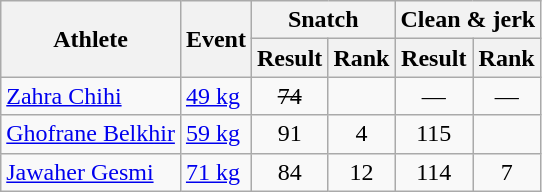<table class="wikitable">
<tr>
<th rowspan="2">Athlete</th>
<th rowspan="2">Event</th>
<th colspan="2">Snatch</th>
<th colspan="2">Clean & jerk</th>
</tr>
<tr>
<th>Result</th>
<th>Rank</th>
<th>Result</th>
<th>Rank</th>
</tr>
<tr align=center>
<td align=left><a href='#'>Zahra Chihi</a></td>
<td align=left><a href='#'>49 kg</a></td>
<td><s>74</s></td>
<td></td>
<td>—</td>
<td>—</td>
</tr>
<tr align=center>
<td align=left><a href='#'>Ghofrane Belkhir</a></td>
<td align=left><a href='#'>59 kg</a></td>
<td>91</td>
<td>4</td>
<td>115</td>
<td></td>
</tr>
<tr align=center>
<td align=left><a href='#'>Jawaher Gesmi</a></td>
<td align=left><a href='#'>71 kg</a></td>
<td>84</td>
<td>12</td>
<td>114</td>
<td>7</td>
</tr>
</table>
